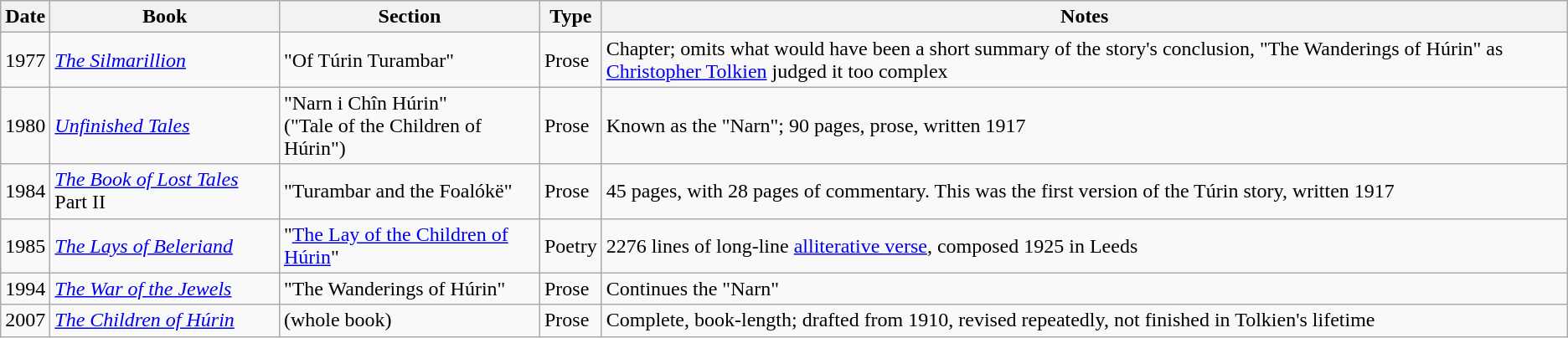<table class="wikitable">
<tr>
<th>Date</th>
<th scope="col" style="width:175px";>Book</th>
<th scope="col" style="width:200px";>Section</th>
<th>Type</th>
<th>Notes</th>
</tr>
<tr>
<td>1977</td>
<td><em><a href='#'>The Silmarillion</a></em></td>
<td>"Of Túrin Turambar"</td>
<td>Prose</td>
<td>Chapter; omits what would have been a short summary of the story's conclusion, "The Wanderings of Húrin" as <a href='#'>Christopher Tolkien</a> judged it too complex</td>
</tr>
<tr>
<td>1980</td>
<td><em><a href='#'>Unfinished Tales</a></em></td>
<td>"Narn i Chîn Húrin"<br>("Tale of the Children of Húrin")</td>
<td>Prose</td>
<td>Known as the "Narn";  90 pages, prose, written  1917</td>
</tr>
<tr>
<td>1984</td>
<td><em><a href='#'>The Book of Lost Tales</a></em> Part II</td>
<td>"Turambar and the Foalókë"</td>
<td>Prose</td>
<td> 45 pages, with 28 pages of commentary. This was the first version of the Túrin story, written  1917</td>
</tr>
<tr>
<td>1985</td>
<td><em><a href='#'>The Lays of Beleriand</a></em></td>
<td>"<a href='#'>The Lay of the Children of Húrin</a>"</td>
<td>Poetry</td>
<td>2276 lines of long-line <a href='#'>alliterative verse</a>, composed  1925 in Leeds</td>
</tr>
<tr>
<td>1994</td>
<td><em><a href='#'>The War of the Jewels</a></em></td>
<td>"The Wanderings of Húrin"</td>
<td>Prose</td>
<td>Continues the "Narn"</td>
</tr>
<tr>
<td>2007</td>
<td><em><a href='#'>The Children of Húrin</a></em></td>
<td>(whole book)</td>
<td>Prose</td>
<td>Complete, book-length; drafted from 1910, revised repeatedly, not finished in Tolkien's lifetime</td>
</tr>
</table>
